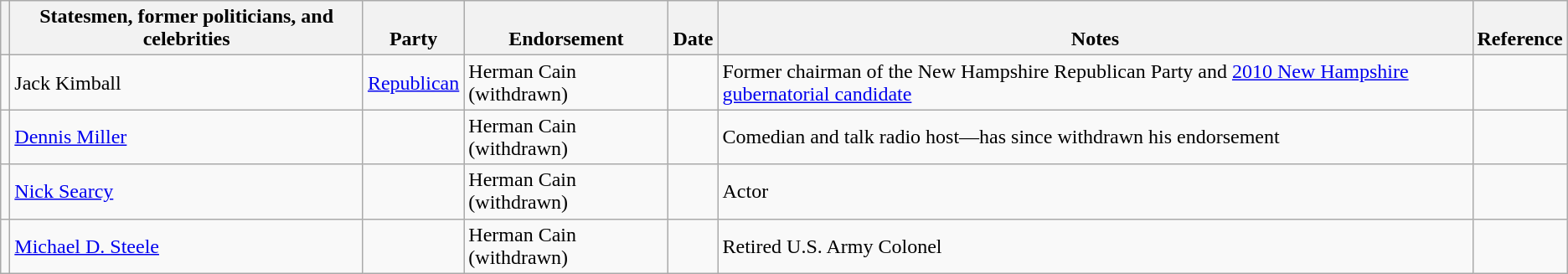<table class="wikitable sortable">
<tr valign=bottom>
<th class="unsortable"></th>
<th>Statesmen, former politicians, and celebrities</th>
<th>Party</th>
<th>Endorsement</th>
<th data-sort-type="date">Date</th>
<th>Notes</th>
<th class="unsortable">Reference</th>
</tr>
<tr>
<td></td>
<td nowrap>Jack Kimball</td>
<td><a href='#'>Republican</a></td>
<td>Herman Cain (withdrawn)</td>
<td></td>
<td>Former chairman of the New Hampshire Republican Party and <a href='#'>2010 New Hampshire gubernatorial candidate</a></td>
<td></td>
</tr>
<tr>
<td></td>
<td nowrap><a href='#'>Dennis Miller</a></td>
<td></td>
<td>Herman Cain (withdrawn)</td>
<td></td>
<td>Comedian and talk radio host—has since withdrawn his endorsement</td>
<td></td>
</tr>
<tr>
<td></td>
<td nowrap><a href='#'>Nick Searcy</a></td>
<td></td>
<td>Herman Cain (withdrawn)</td>
<td></td>
<td>Actor</td>
<td></td>
</tr>
<tr>
<td></td>
<td nowrap><a href='#'>Michael D. Steele</a></td>
<td></td>
<td>Herman Cain (withdrawn)</td>
<td></td>
<td>Retired U.S. Army Colonel</td>
<td></td>
</tr>
</table>
